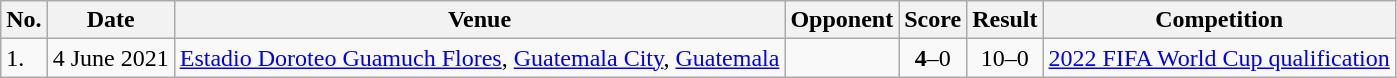<table class="wikitable">
<tr>
<th>No.</th>
<th>Date</th>
<th>Venue</th>
<th>Opponent</th>
<th>Score</th>
<th>Result</th>
<th>Competition</th>
</tr>
<tr>
<td>1.</td>
<td>4 June 2021</td>
<td><a href='#'>Estadio Doroteo Guamuch Flores</a>, <a href='#'>Guatemala City</a>, <a href='#'>Guatemala</a></td>
<td></td>
<td align=center><strong>4</strong>–0</td>
<td align=center>10–0</td>
<td><a href='#'>2022 FIFA World Cup qualification</a></td>
</tr>
</table>
